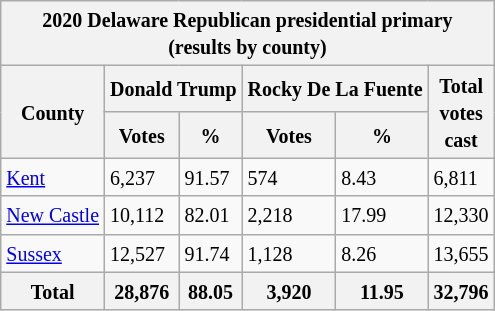<table class="wikitable sortable">
<tr>
<th colspan="6"><small>2020 Delaware Republican presidential primary</small><br><small>(results by county)</small></th>
</tr>
<tr>
<th rowspan="2"><small>County</small></th>
<th colspan="2"><small>Donald Trump</small></th>
<th colspan="2"><small>Rocky De La Fuente</small></th>
<th rowspan="2"><small>Total</small><br><small>votes</small><br><small>cast</small></th>
</tr>
<tr>
<th><small>Votes</small></th>
<th><small>%</small></th>
<th><small>Votes</small></th>
<th><small>%</small></th>
</tr>
<tr>
<td><small><a href='#'>Kent</a></small></td>
<td><small>6,237</small></td>
<td><small>91.57</small></td>
<td><small>574</small></td>
<td><small>8.43</small></td>
<td><small>6,811</small></td>
</tr>
<tr>
<td><small><a href='#'>New Castle</a></small></td>
<td><small>10,112</small></td>
<td><small>82.01</small></td>
<td><small>2,218</small></td>
<td><small>17.99</small></td>
<td><small>12,330</small></td>
</tr>
<tr>
<td><small><a href='#'>Sussex</a></small></td>
<td><small>12,527</small></td>
<td><small>91.74</small></td>
<td><small>1,128</small></td>
<td><small>8.26</small></td>
<td><small>13,655</small></td>
</tr>
<tr>
<th><strong><small>Total</small></strong></th>
<th><strong><small>28,876</small></strong></th>
<th><strong><small>88.05</small></strong></th>
<th><small>3,920</small></th>
<th><small>11.95</small></th>
<th><small>32,796</small></th>
</tr>
</table>
